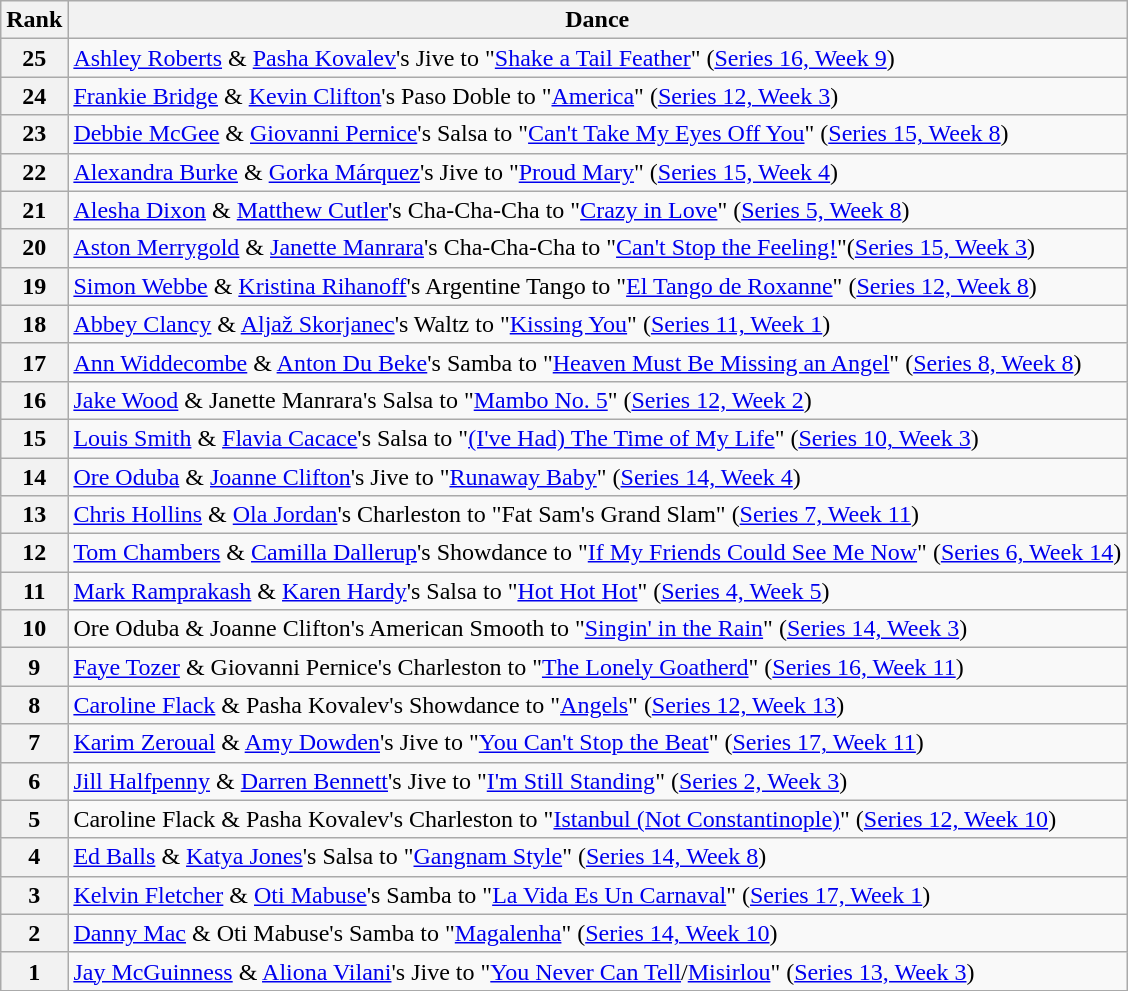<table class="wikitable sortable">
<tr>
<th>Rank</th>
<th class="unsortable">Dance</th>
</tr>
<tr>
<th>25</th>
<td><a href='#'>Ashley Roberts</a> & <a href='#'>Pasha Kovalev</a>'s Jive to "<a href='#'>Shake a Tail Feather</a>" (<a href='#'>Series 16, Week 9</a>)</td>
</tr>
<tr>
<th>24</th>
<td><a href='#'>Frankie Bridge</a> & <a href='#'>Kevin Clifton</a>'s Paso Doble to "<a href='#'>America</a>" (<a href='#'>Series 12, Week 3</a>)</td>
</tr>
<tr>
<th>23</th>
<td><a href='#'>Debbie McGee</a> & <a href='#'>Giovanni Pernice</a>'s Salsa to "<a href='#'>Can't Take My Eyes Off You</a>" (<a href='#'>Series 15, Week 8</a>)</td>
</tr>
<tr>
<th>22</th>
<td><a href='#'>Alexandra Burke</a> & <a href='#'>Gorka Márquez</a>'s Jive to "<a href='#'>Proud Mary</a>" (<a href='#'>Series 15, Week 4</a>)</td>
</tr>
<tr>
<th>21</th>
<td><a href='#'>Alesha Dixon</a> & <a href='#'>Matthew Cutler</a>'s Cha-Cha-Cha to "<a href='#'>Crazy in Love</a>" (<a href='#'>Series 5, Week 8</a>)</td>
</tr>
<tr>
<th>20</th>
<td><a href='#'>Aston Merrygold</a> & <a href='#'>Janette Manrara</a>'s Cha-Cha-Cha to "<a href='#'>Can't Stop the Feeling!</a>"(<a href='#'>Series 15, Week 3</a>)</td>
</tr>
<tr>
<th>19</th>
<td><a href='#'>Simon Webbe</a> & <a href='#'>Kristina Rihanoff</a>'s Argentine Tango to "<a href='#'>El Tango de Roxanne</a>" (<a href='#'>Series 12, Week 8</a>)</td>
</tr>
<tr>
<th>18</th>
<td><a href='#'>Abbey Clancy</a> & <a href='#'>Aljaž Skorjanec</a>'s Waltz to "<a href='#'>Kissing You</a>" (<a href='#'>Series 11, Week 1</a>)</td>
</tr>
<tr>
<th>17</th>
<td><a href='#'>Ann Widdecombe</a> & <a href='#'>Anton Du Beke</a>'s Samba to "<a href='#'>Heaven Must Be Missing an Angel</a>" (<a href='#'>Series 8, Week 8</a>)</td>
</tr>
<tr>
<th>16</th>
<td><a href='#'>Jake Wood</a> & Janette Manrara's Salsa to "<a href='#'>Mambo No. 5</a>" (<a href='#'>Series 12, Week 2</a>)</td>
</tr>
<tr>
<th>15</th>
<td><a href='#'>Louis Smith</a> & <a href='#'>Flavia Cacace</a>'s Salsa to "<a href='#'>(I've Had) The Time of My Life</a>" (<a href='#'>Series 10, Week 3</a>)</td>
</tr>
<tr>
<th>14</th>
<td><a href='#'>Ore Oduba</a> & <a href='#'>Joanne Clifton</a>'s Jive to "<a href='#'>Runaway Baby</a>" (<a href='#'>Series 14, Week 4</a>)</td>
</tr>
<tr>
<th>13</th>
<td><a href='#'>Chris Hollins</a> & <a href='#'>Ola Jordan</a>'s Charleston to "Fat Sam's Grand Slam" (<a href='#'>Series 7, Week 11</a>)</td>
</tr>
<tr>
<th>12</th>
<td><a href='#'>Tom Chambers</a> & <a href='#'>Camilla Dallerup</a>'s Showdance to "<a href='#'>If My Friends Could See Me Now</a>" (<a href='#'>Series 6, Week 14</a>)</td>
</tr>
<tr>
<th>11</th>
<td><a href='#'>Mark Ramprakash</a> & <a href='#'>Karen Hardy</a>'s Salsa to "<a href='#'>Hot Hot Hot</a>" (<a href='#'>Series 4, Week 5</a>)</td>
</tr>
<tr>
<th>10</th>
<td>Ore Oduba & Joanne Clifton's American Smooth to "<a href='#'>Singin' in the Rain</a>" (<a href='#'>Series 14, Week 3</a>)</td>
</tr>
<tr>
<th>9</th>
<td><a href='#'>Faye Tozer</a> & Giovanni Pernice's Charleston to "<a href='#'>The Lonely Goatherd</a>" (<a href='#'>Series 16, Week 11</a>)</td>
</tr>
<tr>
<th>8</th>
<td><a href='#'>Caroline Flack</a> & Pasha Kovalev's Showdance to "<a href='#'>Angels</a>" (<a href='#'>Series 12, Week 13</a>)</td>
</tr>
<tr>
<th>7</th>
<td><a href='#'>Karim Zeroual</a> & <a href='#'>Amy Dowden</a>'s Jive to "<a href='#'>You Can't Stop the Beat</a>" (<a href='#'>Series 17, Week 11</a>)</td>
</tr>
<tr>
<th>6</th>
<td><a href='#'>Jill Halfpenny</a> & <a href='#'>Darren Bennett</a>'s Jive to "<a href='#'>I'm Still Standing</a>" (<a href='#'>Series 2, Week 3</a>)</td>
</tr>
<tr>
<th>5</th>
<td>Caroline Flack & Pasha Kovalev's Charleston to "<a href='#'>Istanbul (Not Constantinople)</a>" (<a href='#'>Series 12, Week 10</a>)</td>
</tr>
<tr>
<th>4</th>
<td><a href='#'>Ed Balls</a> & <a href='#'>Katya Jones</a>'s Salsa to "<a href='#'>Gangnam Style</a>" (<a href='#'>Series 14, Week 8</a>)</td>
</tr>
<tr>
<th>3</th>
<td><a href='#'>Kelvin Fletcher</a> & <a href='#'>Oti Mabuse</a>'s Samba to "<a href='#'>La Vida Es Un Carnaval</a>" (<a href='#'>Series 17, Week 1</a>)</td>
</tr>
<tr>
<th>2</th>
<td><a href='#'>Danny Mac</a> & Oti Mabuse's Samba to "<a href='#'>Magalenha</a>" (<a href='#'>Series 14, Week 10</a>)</td>
</tr>
<tr>
<th>1</th>
<td><a href='#'>Jay McGuinness</a> & <a href='#'>Aliona Vilani</a>'s Jive to "<a href='#'>You Never Can Tell</a>/<a href='#'>Misirlou</a>" (<a href='#'>Series 13, Week 3</a>)</td>
</tr>
</table>
